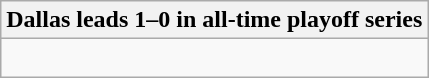<table class="wikitable collapsible collapsed">
<tr>
<th>Dallas leads 1–0 in all-time playoff series</th>
</tr>
<tr>
<td><br></td>
</tr>
</table>
